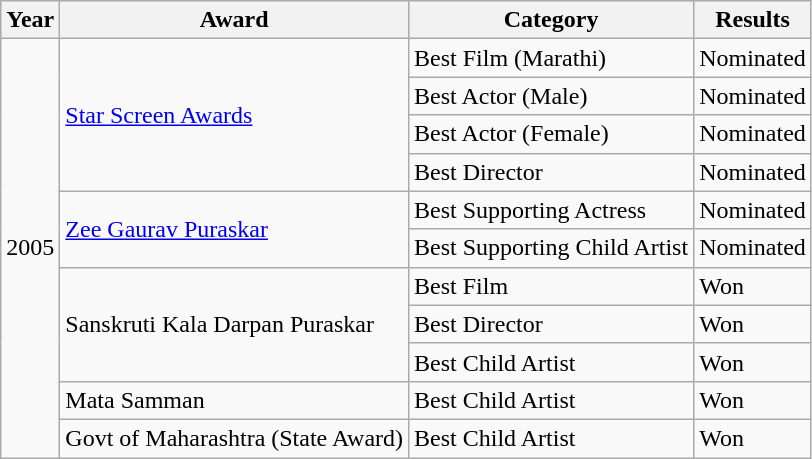<table class="wikitable">
<tr>
<th>Year</th>
<th>Award</th>
<th>Category</th>
<th>Results</th>
</tr>
<tr>
<td rowspan="11">2005</td>
<td rowspan="4"><a href='#'>Star Screen Awards</a></td>
<td>Best Film (Marathi)</td>
<td>Nominated</td>
</tr>
<tr>
<td>Best Actor (Male)</td>
<td>Nominated</td>
</tr>
<tr>
<td>Best Actor (Female)</td>
<td>Nominated</td>
</tr>
<tr>
<td>Best Director</td>
<td>Nominated</td>
</tr>
<tr>
<td rowspan="2"><a href='#'>Zee Gaurav Puraskar</a></td>
<td>Best Supporting Actress</td>
<td>Nominated</td>
</tr>
<tr>
<td>Best Supporting Child Artist</td>
<td>Nominated</td>
</tr>
<tr>
<td rowspan="3">Sanskruti Kala Darpan Puraskar</td>
<td>Best Film</td>
<td>Won</td>
</tr>
<tr>
<td>Best Director</td>
<td>Won</td>
</tr>
<tr>
<td>Best Child Artist</td>
<td>Won</td>
</tr>
<tr>
<td>Mata Samman</td>
<td>Best Child Artist</td>
<td>Won</td>
</tr>
<tr>
<td>Govt of Maharashtra (State Award)</td>
<td>Best Child Artist</td>
<td>Won</td>
</tr>
</table>
